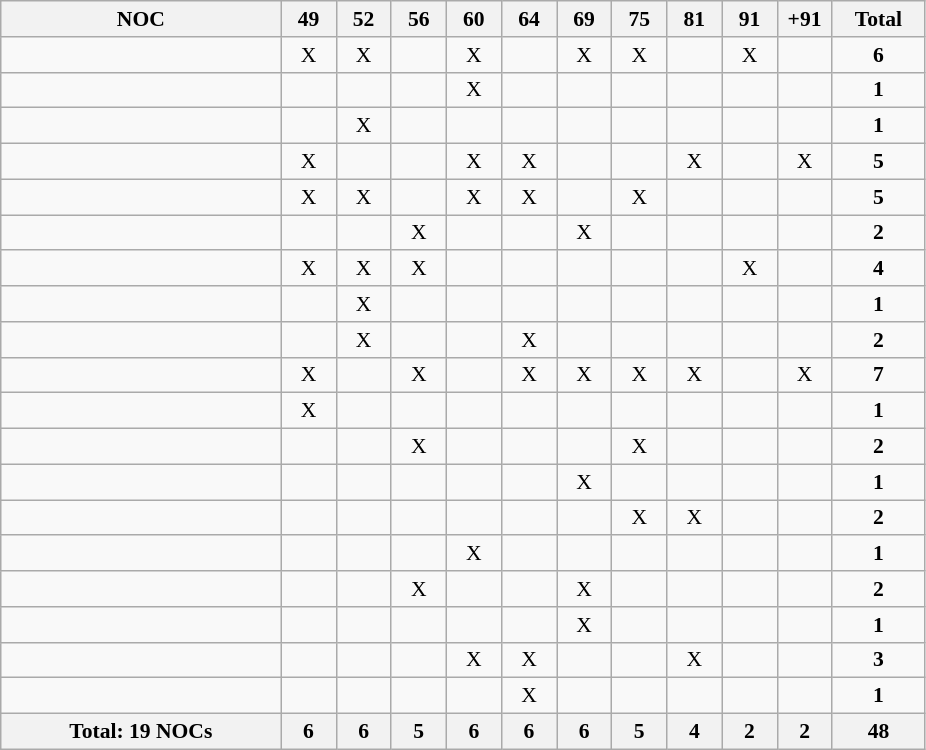<table class="wikitable" style="text-align:center; font-size:90%">
<tr>
<th width=180 align="left">NOC</th>
<th width=30>49</th>
<th width=30>52</th>
<th width=30>56</th>
<th width=30>60</th>
<th width=30>64</th>
<th width=30>69</th>
<th width=30>75</th>
<th width=30>81</th>
<th width=30>91</th>
<th width=30>+91</th>
<th width=55>Total</th>
</tr>
<tr>
<td align=left></td>
<td>X</td>
<td>X</td>
<td></td>
<td>X</td>
<td></td>
<td>X</td>
<td>X</td>
<td></td>
<td>X</td>
<td></td>
<td><strong>6</strong></td>
</tr>
<tr>
<td align=left></td>
<td></td>
<td></td>
<td></td>
<td>X</td>
<td></td>
<td></td>
<td></td>
<td></td>
<td></td>
<td></td>
<td><strong>1</strong></td>
</tr>
<tr>
<td align=left></td>
<td></td>
<td>X</td>
<td></td>
<td></td>
<td></td>
<td></td>
<td></td>
<td></td>
<td></td>
<td></td>
<td><strong>1</strong></td>
</tr>
<tr>
<td align=left></td>
<td>X</td>
<td></td>
<td></td>
<td>X</td>
<td>X</td>
<td></td>
<td></td>
<td>X</td>
<td></td>
<td>X</td>
<td><strong>5</strong></td>
</tr>
<tr>
<td align=left></td>
<td>X</td>
<td>X</td>
<td></td>
<td>X</td>
<td>X</td>
<td></td>
<td>X</td>
<td></td>
<td></td>
<td></td>
<td><strong>5</strong></td>
</tr>
<tr>
<td align=left></td>
<td></td>
<td></td>
<td>X</td>
<td></td>
<td></td>
<td>X</td>
<td></td>
<td></td>
<td></td>
<td></td>
<td><strong>2</strong></td>
</tr>
<tr>
<td align=left></td>
<td>X</td>
<td>X</td>
<td>X</td>
<td></td>
<td></td>
<td></td>
<td></td>
<td></td>
<td>X</td>
<td></td>
<td><strong>4</strong></td>
</tr>
<tr>
<td align=left></td>
<td></td>
<td>X</td>
<td></td>
<td></td>
<td></td>
<td></td>
<td></td>
<td></td>
<td></td>
<td></td>
<td><strong>1</strong></td>
</tr>
<tr>
<td align=left></td>
<td></td>
<td>X</td>
<td></td>
<td></td>
<td>X</td>
<td></td>
<td></td>
<td></td>
<td></td>
<td></td>
<td><strong>2</strong></td>
</tr>
<tr>
<td align=left></td>
<td>X</td>
<td></td>
<td>X</td>
<td></td>
<td>X</td>
<td>X</td>
<td>X</td>
<td>X</td>
<td></td>
<td>X</td>
<td><strong>7</strong></td>
</tr>
<tr>
<td align=left></td>
<td>X</td>
<td></td>
<td></td>
<td></td>
<td></td>
<td></td>
<td></td>
<td></td>
<td></td>
<td></td>
<td><strong>1</strong></td>
</tr>
<tr>
<td align=left></td>
<td></td>
<td></td>
<td>X</td>
<td></td>
<td></td>
<td></td>
<td>X</td>
<td></td>
<td></td>
<td></td>
<td><strong>2</strong></td>
</tr>
<tr>
<td align=left></td>
<td></td>
<td></td>
<td></td>
<td></td>
<td></td>
<td>X</td>
<td></td>
<td></td>
<td></td>
<td></td>
<td><strong>1</strong></td>
</tr>
<tr>
<td align=left></td>
<td></td>
<td></td>
<td></td>
<td></td>
<td></td>
<td></td>
<td>X</td>
<td>X</td>
<td></td>
<td></td>
<td><strong>2</strong></td>
</tr>
<tr>
<td align=left></td>
<td></td>
<td></td>
<td></td>
<td>X</td>
<td></td>
<td></td>
<td></td>
<td></td>
<td></td>
<td></td>
<td><strong>1</strong></td>
</tr>
<tr>
<td align=left></td>
<td></td>
<td></td>
<td>X</td>
<td></td>
<td></td>
<td>X</td>
<td></td>
<td></td>
<td></td>
<td></td>
<td><strong>2</strong></td>
</tr>
<tr>
<td align=left></td>
<td></td>
<td></td>
<td></td>
<td></td>
<td></td>
<td>X</td>
<td></td>
<td></td>
<td></td>
<td></td>
<td><strong>1</strong></td>
</tr>
<tr>
<td align=left></td>
<td></td>
<td></td>
<td></td>
<td>X</td>
<td>X</td>
<td></td>
<td></td>
<td>X</td>
<td></td>
<td></td>
<td><strong>3</strong></td>
</tr>
<tr>
<td align=left></td>
<td></td>
<td></td>
<td></td>
<td></td>
<td>X</td>
<td></td>
<td></td>
<td></td>
<td></td>
<td></td>
<td><strong>1</strong></td>
</tr>
<tr>
<th>Total: 19 NOCs</th>
<th>6</th>
<th>6</th>
<th>5</th>
<th>6</th>
<th>6</th>
<th>6</th>
<th>5</th>
<th>4</th>
<th>2</th>
<th>2</th>
<th>48</th>
</tr>
</table>
